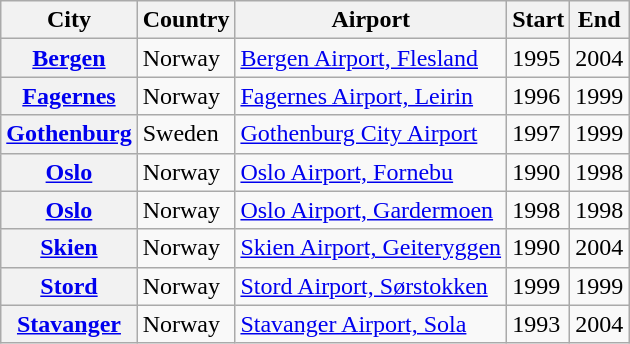<table class="wikitable sortable plainrowheaders">
<tr>
<th scope=col>City</th>
<th scope=col>Country</th>
<th scope=col>Airport</th>
<th scope=col>Start</th>
<th scope=col>End</th>
</tr>
<tr>
<th scope=row><a href='#'>Bergen</a></th>
<td>Norway</td>
<td><a href='#'>Bergen Airport, Flesland</a></td>
<td>1995</td>
<td>2004</td>
</tr>
<tr>
<th scope=row><a href='#'>Fagernes</a></th>
<td>Norway</td>
<td><a href='#'>Fagernes Airport, Leirin</a></td>
<td>1996</td>
<td>1999</td>
</tr>
<tr>
<th scope=row><a href='#'>Gothenburg</a></th>
<td>Sweden</td>
<td><a href='#'>Gothenburg City Airport</a></td>
<td>1997</td>
<td>1999</td>
</tr>
<tr>
<th scope=row><a href='#'>Oslo</a></th>
<td>Norway</td>
<td><a href='#'>Oslo Airport, Fornebu</a></td>
<td>1990</td>
<td>1998</td>
</tr>
<tr>
<th scope=row><a href='#'>Oslo</a></th>
<td>Norway</td>
<td><a href='#'>Oslo Airport, Gardermoen</a></td>
<td>1998</td>
<td>1998</td>
</tr>
<tr>
<th scope=row><a href='#'>Skien</a></th>
<td>Norway</td>
<td><a href='#'>Skien Airport, Geiteryggen</a></td>
<td>1990</td>
<td>2004</td>
</tr>
<tr>
<th scope=row><a href='#'>Stord</a></th>
<td>Norway</td>
<td><a href='#'>Stord Airport, Sørstokken</a></td>
<td>1999</td>
<td>1999</td>
</tr>
<tr>
<th scope=row><a href='#'>Stavanger</a></th>
<td>Norway</td>
<td><a href='#'>Stavanger Airport, Sola</a></td>
<td>1993</td>
<td>2004</td>
</tr>
</table>
